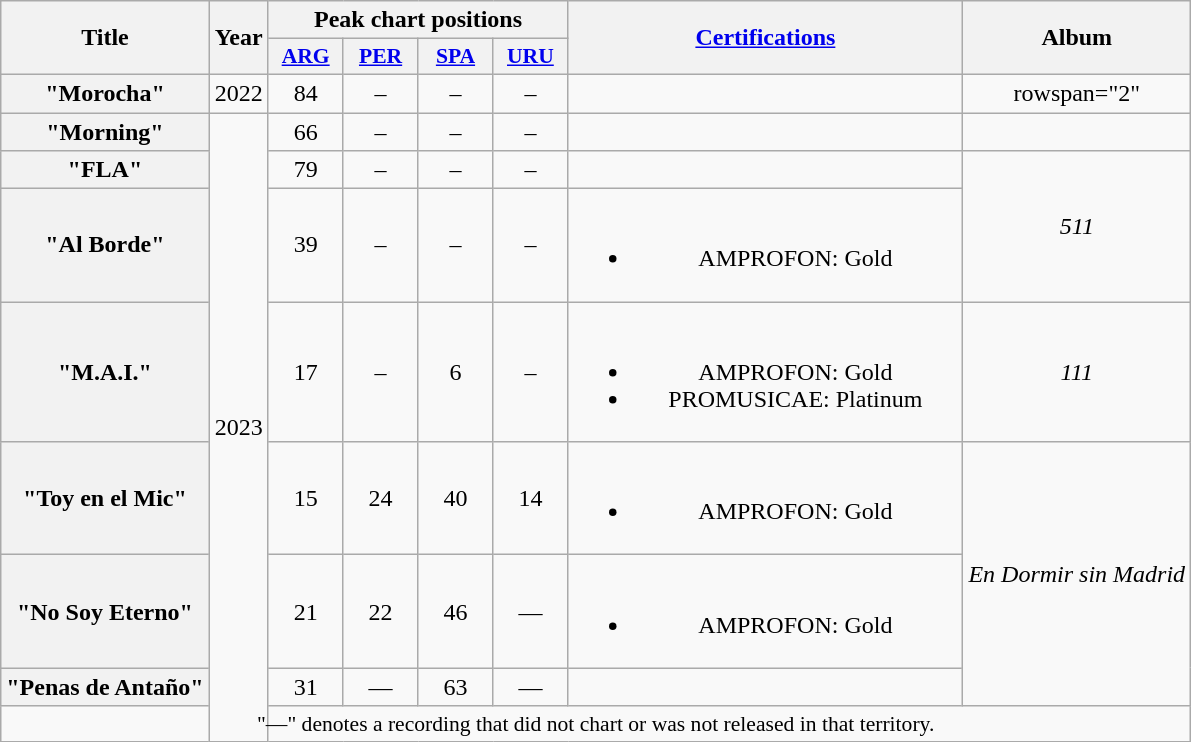<table class="wikitable plainrowheaders" style="text-align:center;">
<tr>
<th scope="col" rowspan="2">Title</th>
<th scope="col" rowspan="2">Year</th>
<th scope="col" colspan="4">Peak chart positions</th>
<th scope="col" rowspan="2" style="width:16em;"><a href='#'>Certifications</a></th>
<th scope="col" rowspan="2">Album</th>
</tr>
<tr>
<th scope="col" style="width:3em;font-size:90%;"><a href='#'>ARG</a><br></th>
<th scope="col" style="width:3em;font-size:90%;"><a href='#'>PER</a><br></th>
<th scope="col" style="width:3em;font-size:90%;"><a href='#'>SPA</a><br></th>
<th scope="col" style="width:3em;font-size:90%;"><a href='#'>URU</a><br></th>
</tr>
<tr>
<th scope="row">"Morocha"</th>
<td>2022</td>
<td>84</td>
<td>–</td>
<td>–</td>
<td>–</td>
<td></td>
<td>rowspan="2" </td>
</tr>
<tr>
<th scope="row">"Morning"</th>
<td rowspan="8">2023</td>
<td>66</td>
<td>–</td>
<td>–</td>
<td>–</td>
<td></td>
</tr>
<tr>
<th scope="row">"FLA"</th>
<td>79</td>
<td>–</td>
<td>–</td>
<td>–</td>
<td></td>
<td rowspan="2"><em>511</em></td>
</tr>
<tr>
<th scope="row">"Al Borde"</th>
<td>39</td>
<td>–</td>
<td>–</td>
<td>–</td>
<td><br><ul><li>AMPROFON: Gold</li></ul></td>
</tr>
<tr>
<th scope="row">"M.A.I."</th>
<td>17</td>
<td>–</td>
<td>6</td>
<td>–</td>
<td><br><ul><li>AMPROFON: Gold</li><li>PROMUSICAE: Platinum</li></ul></td>
<td><em>111</em></td>
</tr>
<tr>
<th scope="row">"Toy en el Mic"<br></th>
<td>15</td>
<td>24</td>
<td>40</td>
<td>14</td>
<td><br><ul><li>AMPROFON: Gold</li></ul></td>
<td rowspan="3"><em>En Dormir sin Madrid</em></td>
</tr>
<tr>
<th scope="row">"No Soy Eterno"<br></th>
<td>21</td>
<td>22</td>
<td>46</td>
<td>—</td>
<td><br><ul><li>AMPROFON: Gold</li></ul></td>
</tr>
<tr>
<th scope="row">"Penas de Antaño"<br></th>
<td>31</td>
<td>—</td>
<td>63</td>
<td>—</td>
<td></td>
</tr>
<tr>
<td colspan="10" style="font-size:90%">"—" denotes a recording that did not chart or was not released in that territory.</td>
</tr>
</table>
